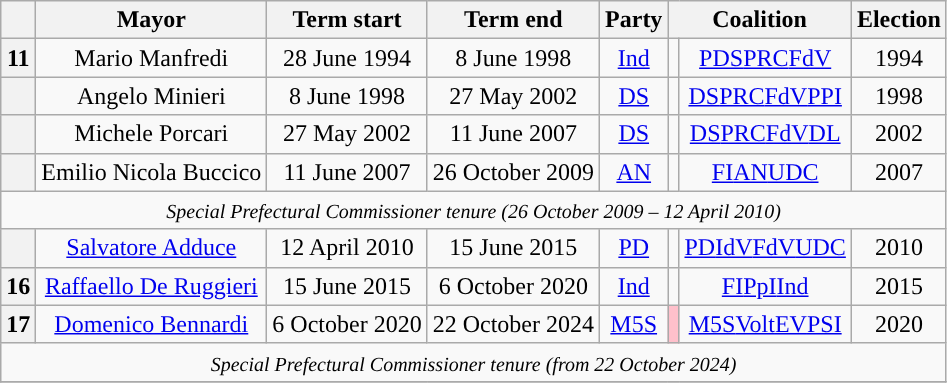<table class="wikitable" style="text-align: center;">
<tr>
<th class=unsortable> </th>
<th>Mayor</th>
<th>Term start</th>
<th>Term end</th>
<th>Party</th>
<th colspan="2">Coalition</th>
<th>Election</th>
</tr>
<tr>
<th style="background:">11</th>
<td>Mario Manfredi</td>
<td align=center>28 June 1994</td>
<td align=center>8 June 1998</td>
<td><a href='#'>Ind</a></td>
<td style="background: "></td>
<td><a href='#'>PDS</a><a href='#'>PRC</a><a href='#'>FdV</a></td>
<td>1994</td>
</tr>
<tr>
<th style="background:"></th>
<td>Angelo Minieri</td>
<td align=center>8 June 1998</td>
<td align=center>27 May 2002</td>
<td><a href='#'>DS</a></td>
<td style="background: "></td>
<td><a href='#'>DS</a><a href='#'>PRC</a><a href='#'>FdV</a><a href='#'>PPI</a></td>
<td>1998</td>
</tr>
<tr>
<th style="background:"></th>
<td>Michele Porcari</td>
<td align=center>27 May 2002</td>
<td align=center>11 June 2007</td>
<td><a href='#'>DS</a></td>
<td style="background: "></td>
<td><a href='#'>DS</a><a href='#'>PRC</a><a href='#'>FdV</a><a href='#'>DL</a></td>
<td>2002</td>
</tr>
<tr>
<th style="background:"></th>
<td>Emilio Nicola Buccico</td>
<td align=center>11 June 2007</td>
<td align=center>26 October 2009</td>
<td><a href='#'>AN</a></td>
<td style="background: "></td>
<td><a href='#'>FI</a><a href='#'>AN</a><a href='#'>UDC</a></td>
<td>2007</td>
</tr>
<tr>
<td colspan="8"><small><em>Special Prefectural Commissioner tenure (26 October 2009 – 12 April 2010)</em></small></td>
</tr>
<tr>
<th style="background:"></th>
<td><a href='#'>Salvatore Adduce</a></td>
<td align=center>12 April 2010</td>
<td align=center>15 June 2015</td>
<td><a href='#'>PD</a></td>
<td style="background: "></td>
<td><a href='#'>PD</a><a href='#'>IdV</a><a href='#'>FdV</a><a href='#'>UDC</a></td>
<td>2010</td>
</tr>
<tr>
<th style="background:">16</th>
<td><a href='#'>Raffaello De Ruggieri</a></td>
<td align=center>15 June 2015</td>
<td align=center>6 October 2020</td>
<td><a href='#'>Ind</a></td>
<td style="background: "></td>
<td><a href='#'>FI</a><a href='#'>PpI</a><a href='#'>Ind</a></td>
<td>2015</td>
</tr>
<tr>
<th style="background:">17</th>
<td><a href='#'>Domenico Bennardi</a></td>
<td align=center>6 October 2020</td>
<td align=center>22 October 2024</td>
<td><a href='#'>M5S</a></td>
<td style="background:pink;"></td>
<td><a href='#'>M5S</a><a href='#'>Volt</a><a href='#'>EV</a><a href='#'>PSI</a></td>
<td>2020</td>
</tr>
<tr>
<td colspan="8"><small><em>Special Prefectural Commissioner tenure (from 22 October 2024)</em></small></td>
</tr>
<tr>
</tr>
</table>
